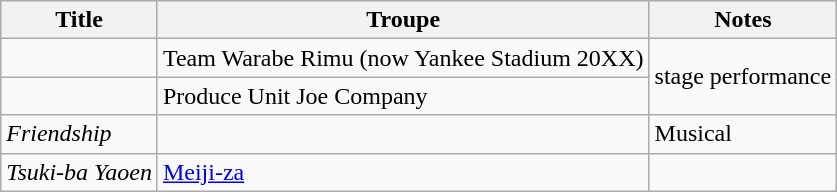<table class="wikitable">
<tr>
<th>Title</th>
<th>Troupe</th>
<th>Notes</th>
</tr>
<tr>
<td></td>
<td>Team Warabe Rimu (now Yankee Stadium 20XX)</td>
<td rowspan="2">stage performance</td>
</tr>
<tr>
<td></td>
<td>Produce Unit Joe Company</td>
</tr>
<tr>
<td><em>Friendship</em></td>
<td></td>
<td>Musical</td>
</tr>
<tr>
<td><em>Tsuki-ba Yaoen</em></td>
<td><a href='#'>Meiji-za</a></td>
<td></td>
</tr>
</table>
